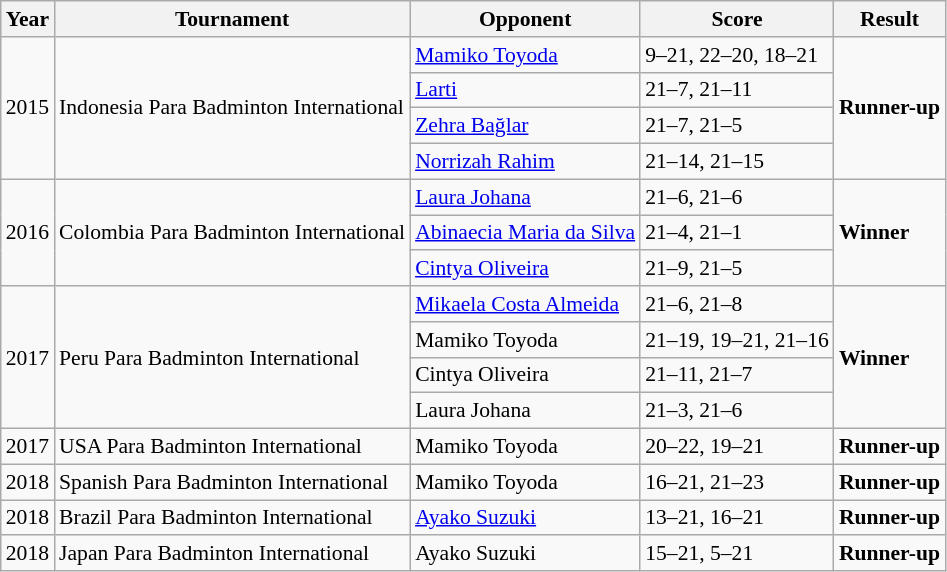<table class="sortable wikitable" style="font-size: 90%;">
<tr>
<th>Year</th>
<th>Tournament</th>
<th>Opponent</th>
<th>Score</th>
<th>Result</th>
</tr>
<tr>
<td rowspan="4" align="center">2015</td>
<td rowspan="4" align="left">Indonesia Para Badminton International</td>
<td align="left"> <a href='#'>Mamiko Toyoda</a></td>
<td align="left">9–21, 22–20, 18–21</td>
<td rowspan="4"> <strong>Runner-up</strong></td>
</tr>
<tr>
<td align="left"> <a href='#'>Larti</a></td>
<td align="left">21–7, 21–11</td>
</tr>
<tr>
<td align="left"> <a href='#'>Zehra Bağlar</a></td>
<td align="left">21–7, 21–5</td>
</tr>
<tr>
<td align="left"> <a href='#'>Norrizah Rahim</a></td>
<td align="left">21–14, 21–15</td>
</tr>
<tr>
<td rowspan="3" align="center">2016</td>
<td rowspan="3" align="left">Colombia Para Badminton International</td>
<td align="left"> <a href='#'>Laura Johana</a></td>
<td align="left">21–6, 21–6</td>
<td rowspan="3"> <strong>Winner</strong></td>
</tr>
<tr>
<td align="left"> <a href='#'>Abinaecia Maria da Silva</a></td>
<td align="left">21–4, 21–1</td>
</tr>
<tr>
<td align="left"> <a href='#'>Cintya Oliveira</a></td>
<td align="left">21–9, 21–5</td>
</tr>
<tr>
<td rowspan="4" align="center">2017</td>
<td rowspan="4" align="left">Peru Para Badminton International</td>
<td align="left"> <a href='#'>Mikaela Costa Almeida</a></td>
<td align="left">21–6, 21–8</td>
<td rowspan="4"> <strong>Winner</strong></td>
</tr>
<tr>
<td align="left"> Mamiko Toyoda</td>
<td align="left">21–19, 19–21, 21–16</td>
</tr>
<tr>
<td align="left"> Cintya Oliveira</td>
<td align="left">21–11, 21–7</td>
</tr>
<tr>
<td align="left"> Laura Johana</td>
<td align="left">21–3, 21–6</td>
</tr>
<tr>
<td align="center">2017</td>
<td align="left">USA Para Badminton International</td>
<td align="left"> Mamiko Toyoda</td>
<td align="left">20–22, 19–21</td>
<td> <strong>Runner-up</strong></td>
</tr>
<tr>
<td align="center">2018</td>
<td align="left">Spanish Para Badminton International</td>
<td align="left"> Mamiko Toyoda</td>
<td align="left">16–21, 21–23</td>
<td> <strong>Runner-up</strong></td>
</tr>
<tr>
<td align="center">2018</td>
<td align="left">Brazil Para Badminton International</td>
<td align="left"> <a href='#'>Ayako Suzuki</a></td>
<td align="left">13–21, 16–21</td>
<td> <strong>Runner-up</strong></td>
</tr>
<tr>
<td align="center">2018</td>
<td align="left">Japan Para Badminton International</td>
<td align="left"> Ayako Suzuki</td>
<td align="left">15–21, 5–21</td>
<td> <strong>Runner-up</strong></td>
</tr>
</table>
